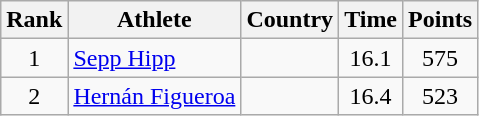<table class="wikitable sortable" style="text-align:center">
<tr>
<th>Rank</th>
<th>Athlete</th>
<th>Country</th>
<th>Time</th>
<th>Points</th>
</tr>
<tr>
<td>1</td>
<td align=left><a href='#'>Sepp Hipp</a></td>
<td align=left></td>
<td>16.1</td>
<td>575</td>
</tr>
<tr>
<td>2</td>
<td align=left><a href='#'>Hernán Figueroa</a></td>
<td align=left></td>
<td>16.4</td>
<td>523</td>
</tr>
</table>
